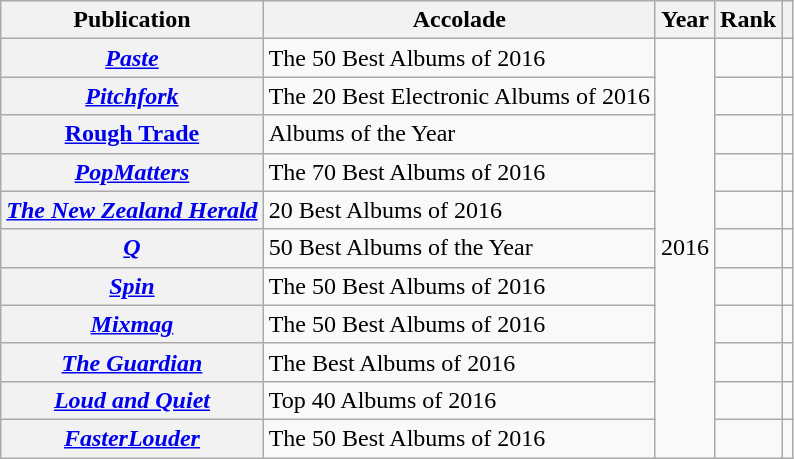<table class="sortable wikitable plainrowheaders">
<tr>
<th>Publication</th>
<th>Accolade</th>
<th>Year</th>
<th>Rank</th>
<th class="unsortable"></th>
</tr>
<tr>
<th scope="row"><em><a href='#'>Paste</a></em></th>
<td>The 50 Best Albums of 2016</td>
<td rowspan="11">2016</td>
<td></td>
<td></td>
</tr>
<tr>
<th scope="row"><em><a href='#'>Pitchfork</a></em></th>
<td>The 20 Best Electronic Albums of 2016</td>
<td></td>
<td></td>
</tr>
<tr>
<th scope="row"><a href='#'>Rough Trade</a></th>
<td>Albums of the Year</td>
<td></td>
<td></td>
</tr>
<tr>
<th scope="row"><em><a href='#'>PopMatters</a></em></th>
<td>The 70 Best Albums of 2016</td>
<td></td>
<td></td>
</tr>
<tr>
<th scope="row"><em><a href='#'>The New Zealand Herald</a></em></th>
<td>20 Best Albums of 2016</td>
<td></td>
<td></td>
</tr>
<tr>
<th scope="row"><a href='#'><em>Q</em></a></th>
<td>50 Best Albums of the Year</td>
<td></td>
<td></td>
</tr>
<tr>
<th scope="row"><a href='#'><em>Spin</em></a></th>
<td>The 50 Best Albums of 2016</td>
<td></td>
<td></td>
</tr>
<tr>
<th scope="row"><em><a href='#'>Mixmag</a></em></th>
<td>The 50 Best Albums of 2016</td>
<td></td>
<td></td>
</tr>
<tr>
<th scope="row"><em><a href='#'>The Guardian</a></em></th>
<td>The Best Albums of 2016</td>
<td></td>
<td></td>
</tr>
<tr>
<th scope="row"><em><a href='#'>Loud and Quiet</a></em></th>
<td>Top 40 Albums of 2016</td>
<td></td>
<td></td>
</tr>
<tr>
<th scope="row"><em><a href='#'>FasterLouder</a></em></th>
<td>The 50 Best Albums of 2016</td>
<td></td>
<td></td>
</tr>
</table>
